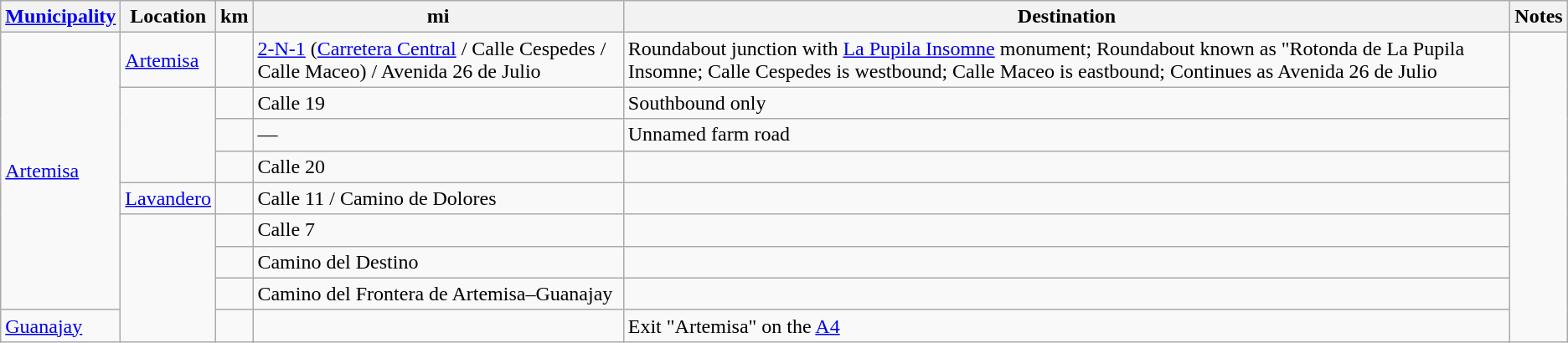<table class="wikitable">
<tr>
<th><a href='#'>Municipality</a></th>
<th>Location</th>
<th>km</th>
<th>mi</th>
<th>Destination</th>
<th>Notes</th>
</tr>
<tr>
<td rowspan="8"><a href='#'>Artemisa</a></td>
<td><a href='#'>Artemisa</a></td>
<td></td>
<td> <a href='#'>2-N-1</a> (<a href='#'>Carretera Central</a> / Calle Cespedes / Calle Maceo) / Avenida 26 de Julio</td>
<td>Roundabout junction with <a href='#'>La Pupila Insomne</a> monument; Roundabout known as "Rotonda de La Pupila Insomne; Calle Cespedes is westbound; Calle Maceo is eastbound; Continues as Avenida 26 de Julio</td>
</tr>
<tr>
<td rowspan="3"></td>
<td></td>
<td>Calle 19</td>
<td>Southbound only</td>
</tr>
<tr>
<td></td>
<td>—</td>
<td>Unnamed farm road</td>
</tr>
<tr>
<td></td>
<td>Calle 20</td>
<td></td>
</tr>
<tr>
<td><a href='#'>Lavandero</a></td>
<td></td>
<td>Calle 11 / Camino de Dolores</td>
<td></td>
</tr>
<tr>
<td rowspan="4"></td>
<td></td>
<td>Calle 7</td>
<td></td>
</tr>
<tr>
<td></td>
<td>Camino del Destino</td>
<td></td>
</tr>
<tr>
<td></td>
<td>Camino del Frontera de Artemisa–Guanajay</td>
<td></td>
</tr>
<tr>
<td><a href='#'>Guanajay</a></td>
<td></td>
<td></td>
<td>Exit "Artemisa" on the <a href='#'>A4</a></td>
</tr>
</table>
